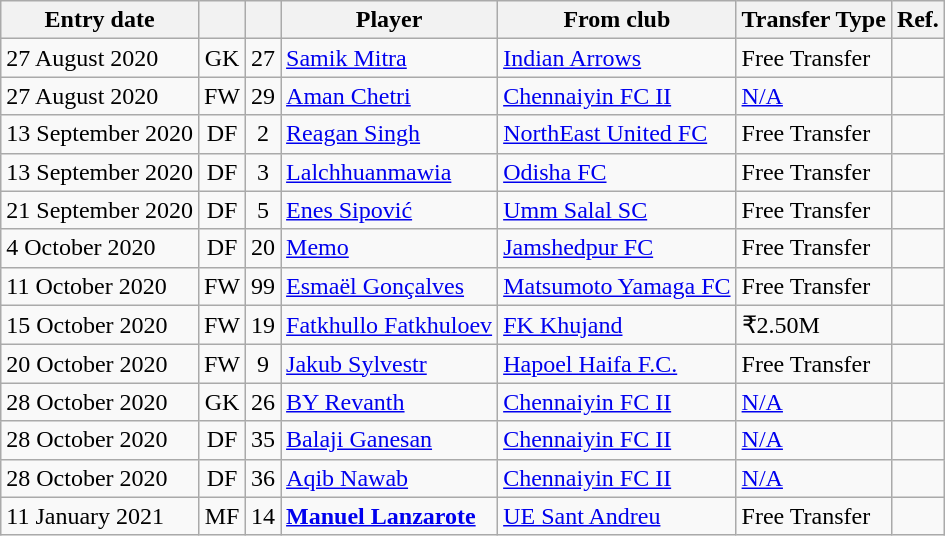<table class="wikitable sortable">
<tr>
<th>Entry date</th>
<th></th>
<th></th>
<th>Player</th>
<th>From club</th>
<th>Transfer Type</th>
<th>Ref.</th>
</tr>
<tr>
<td>27 August 2020</td>
<td style="text-align:center;">GK</td>
<td style="text-align:center;">27</td>
<td style="text-align:left;"> <a href='#'>Samik Mitra</a></td>
<td style="text-align:left;"> <a href='#'>Indian Arrows</a></td>
<td>Free Transfer</td>
<td></td>
</tr>
<tr>
<td>27 August 2020</td>
<td style="text-align:center;">FW</td>
<td style="text-align:center;">29</td>
<td style="text-align:left;"> <a href='#'>Aman Chetri</a></td>
<td style="text-align:left;"> <a href='#'>Chennaiyin FC II</a></td>
<td><a href='#'>N/A</a></td>
<td></td>
</tr>
<tr>
<td>13 September 2020</td>
<td style="text-align:center;">DF</td>
<td style="text-align:center;">2</td>
<td style="text-align:left;"> <a href='#'>Reagan Singh</a></td>
<td> <a href='#'>NorthEast United FC</a></td>
<td>Free Transfer</td>
<td></td>
</tr>
<tr>
<td>13 September 2020</td>
<td style="text-align:center;">DF</td>
<td style="text-align:center;">3</td>
<td style="text-align:left;"> <a href='#'>Lalchhuanmawia</a></td>
<td style="text-align:left;"> <a href='#'>Odisha FC</a></td>
<td>Free Transfer</td>
<td></td>
</tr>
<tr>
<td>21 September 2020</td>
<td style="text-align:center;">DF</td>
<td style="text-align:center;">5</td>
<td style="text-align:left;"> <a href='#'>Enes Sipović</a></td>
<td style="text-align:left;"> <a href='#'>Umm Salal SC</a></td>
<td>Free Transfer</td>
<td></td>
</tr>
<tr>
<td>4 October 2020</td>
<td style="text-align:center;">DF</td>
<td style="text-align:center;">20</td>
<td style="text-align:left;"><a href='#'>Memo</a></td>
<td style="text-align:left;"><a href='#'>Jamshedpur FC</a></td>
<td>Free Transfer</td>
<td></td>
</tr>
<tr>
<td>11 October 2020</td>
<td style="text-align:center;">FW</td>
<td style="text-align:center;">99</td>
<td style="text-align:left;"><a href='#'>Esmaël Gonçalves</a></td>
<td style="text-align:left;"><a href='#'>Matsumoto Yamaga FC</a></td>
<td>Free Transfer</td>
<td></td>
</tr>
<tr>
<td>15 October 2020</td>
<td style="text-align:center;">FW</td>
<td style="text-align:center;">19</td>
<td style="text-align:left;"><a href='#'>Fatkhullo Fatkhuloev</a></td>
<td style="text-align:left;"><a href='#'>FK Khujand</a></td>
<td>₹2.50M</td>
<td></td>
</tr>
<tr>
<td>20 October 2020</td>
<td style="text-align:center;">FW</td>
<td style="text-align:center;">9</td>
<td style="text-align:left;"><a href='#'>Jakub Sylvestr</a></td>
<td style="text-align:left;"><a href='#'>Hapoel Haifa F.C.</a></td>
<td>Free Transfer</td>
<td></td>
</tr>
<tr>
<td>28 October 2020</td>
<td style="text-align:center;">GK</td>
<td style="text-align:center;">26</td>
<td style="text-align:left;"><a href='#'>BY Revanth</a></td>
<td style="text-align:left;"> <a href='#'>Chennaiyin FC II</a></td>
<td><a href='#'>N/A</a></td>
<td></td>
</tr>
<tr>
<td>28 October 2020</td>
<td style="text-align:center;">DF</td>
<td style="text-align:center;">35</td>
<td style="text-align:left;"><a href='#'>Balaji Ganesan</a></td>
<td style="text-align:left;"> <a href='#'>Chennaiyin FC II</a></td>
<td><a href='#'>N/A</a></td>
<td></td>
</tr>
<tr>
<td>28 October 2020</td>
<td style="text-align:center;">DF</td>
<td style="text-align:center;">36</td>
<td style="text-align:left;"><a href='#'>Aqib Nawab</a></td>
<td style="text-align:left;"> <a href='#'>Chennaiyin FC II</a></td>
<td><a href='#'>N/A</a></td>
<td></td>
</tr>
<tr>
<td>11 January 2021</td>
<td style="text-align:center;">MF</td>
<td style="text-align:center;">14</td>
<td style="text-align:left;"><strong><a href='#'>Manuel Lanzarote</a></strong></td>
<td style="text-align:left;"><a href='#'>UE Sant Andreu</a></td>
<td>Free Transfer</td>
<td></td>
</tr>
</table>
